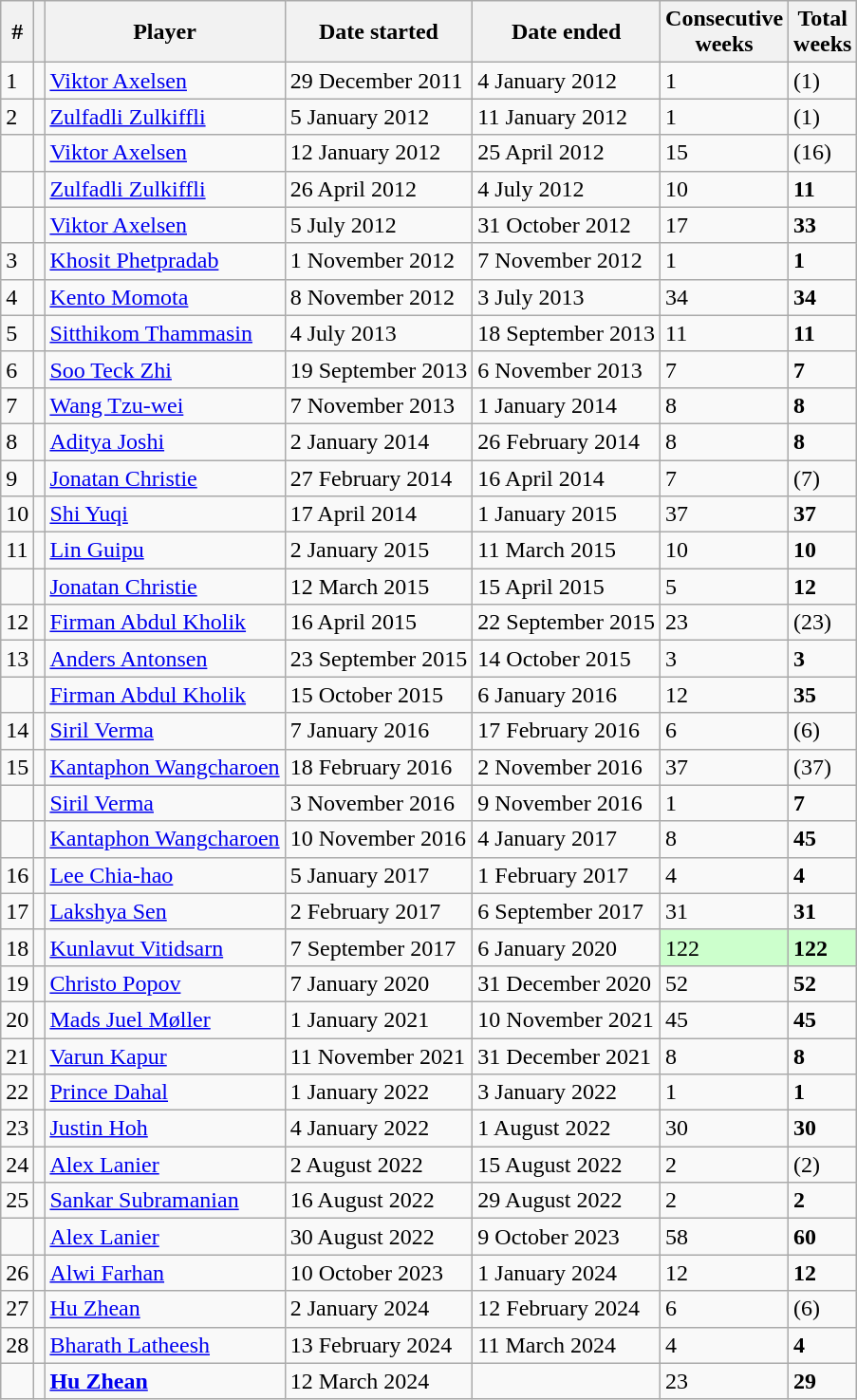<table class="sortable wikitable">
<tr>
<th>#</th>
<th></th>
<th>Player</th>
<th>Date started</th>
<th>Date ended</th>
<th>Consecutive<br>weeks</th>
<th>Total<br>weeks</th>
</tr>
<tr>
<td>1</td>
<td></td>
<td><a href='#'>Viktor Axelsen</a></td>
<td>29 December 2011</td>
<td>4 January 2012</td>
<td>1</td>
<td>(1)</td>
</tr>
<tr>
<td>2</td>
<td></td>
<td><a href='#'>Zulfadli Zulkiffli</a></td>
<td>5 January 2012</td>
<td>11 January 2012</td>
<td>1</td>
<td>(1)</td>
</tr>
<tr>
<td></td>
<td></td>
<td><a href='#'>Viktor Axelsen</a></td>
<td>12 January 2012</td>
<td>25 April 2012</td>
<td>15</td>
<td>(16)</td>
</tr>
<tr>
<td></td>
<td></td>
<td><a href='#'>Zulfadli Zulkiffli</a></td>
<td>26 April 2012</td>
<td>4 July 2012</td>
<td>10</td>
<td><strong>11</strong></td>
</tr>
<tr>
<td></td>
<td></td>
<td><a href='#'>Viktor Axelsen</a></td>
<td>5 July 2012</td>
<td>31 October 2012</td>
<td>17</td>
<td><strong>33</strong></td>
</tr>
<tr>
<td>3</td>
<td></td>
<td><a href='#'>Khosit Phetpradab</a></td>
<td>1 November 2012</td>
<td>7 November 2012</td>
<td>1</td>
<td><strong>1</strong></td>
</tr>
<tr>
<td>4</td>
<td></td>
<td><a href='#'>Kento Momota</a></td>
<td>8 November 2012</td>
<td>3 July 2013</td>
<td>34</td>
<td><strong>34</strong></td>
</tr>
<tr>
<td>5</td>
<td></td>
<td><a href='#'>Sitthikom Thammasin</a></td>
<td>4 July 2013</td>
<td>18 September 2013</td>
<td>11</td>
<td><strong>11</strong></td>
</tr>
<tr>
<td>6</td>
<td></td>
<td><a href='#'>Soo Teck Zhi</a></td>
<td>19 September 2013</td>
<td>6 November 2013</td>
<td>7</td>
<td><strong>7</strong></td>
</tr>
<tr>
<td>7</td>
<td></td>
<td><a href='#'>Wang Tzu-wei</a></td>
<td>7 November 2013</td>
<td>1 January 2014</td>
<td>8</td>
<td><strong>8</strong></td>
</tr>
<tr>
<td>8</td>
<td></td>
<td><a href='#'>Aditya Joshi</a></td>
<td>2 January 2014</td>
<td>26 February 2014</td>
<td>8</td>
<td><strong>8</strong></td>
</tr>
<tr>
<td>9</td>
<td></td>
<td><a href='#'>Jonatan Christie</a></td>
<td>27 February 2014</td>
<td>16 April 2014</td>
<td>7</td>
<td>(7)</td>
</tr>
<tr>
<td>10</td>
<td></td>
<td><a href='#'>Shi Yuqi</a></td>
<td>17 April 2014</td>
<td>1 January 2015</td>
<td>37</td>
<td><strong>37</strong></td>
</tr>
<tr>
<td>11</td>
<td></td>
<td><a href='#'>Lin Guipu</a></td>
<td>2 January 2015</td>
<td>11 March 2015</td>
<td>10</td>
<td><strong>10</strong></td>
</tr>
<tr>
<td></td>
<td></td>
<td><a href='#'>Jonatan Christie</a></td>
<td>12 March 2015</td>
<td>15 April 2015</td>
<td>5</td>
<td><strong>12</strong></td>
</tr>
<tr>
<td>12</td>
<td></td>
<td><a href='#'>Firman Abdul Kholik</a></td>
<td>16 April 2015</td>
<td>22 September 2015</td>
<td>23</td>
<td>(23)</td>
</tr>
<tr>
<td>13</td>
<td></td>
<td><a href='#'>Anders Antonsen</a></td>
<td>23 September 2015</td>
<td>14 October 2015</td>
<td>3</td>
<td><strong>3</strong></td>
</tr>
<tr>
<td></td>
<td></td>
<td><a href='#'>Firman Abdul Kholik</a></td>
<td>15 October 2015</td>
<td>6 January 2016</td>
<td>12</td>
<td><strong>35</strong></td>
</tr>
<tr>
<td>14</td>
<td></td>
<td><a href='#'>Siril Verma</a></td>
<td>7 January 2016</td>
<td>17 February 2016</td>
<td>6</td>
<td>(6)</td>
</tr>
<tr>
<td>15</td>
<td></td>
<td><a href='#'>Kantaphon Wangcharoen</a></td>
<td>18 February 2016</td>
<td>2 November 2016</td>
<td>37</td>
<td>(37)</td>
</tr>
<tr>
<td></td>
<td></td>
<td><a href='#'>Siril Verma</a></td>
<td>3 November 2016</td>
<td>9 November 2016</td>
<td>1</td>
<td><strong>7</strong></td>
</tr>
<tr>
<td></td>
<td></td>
<td><a href='#'>Kantaphon Wangcharoen</a></td>
<td>10 November 2016</td>
<td>4 January 2017</td>
<td>8</td>
<td><strong>45</strong></td>
</tr>
<tr>
<td>16</td>
<td></td>
<td><a href='#'>Lee Chia-hao</a></td>
<td>5 January 2017</td>
<td>1 February 2017</td>
<td>4</td>
<td><strong>4</strong></td>
</tr>
<tr>
<td>17</td>
<td></td>
<td><a href='#'>Lakshya Sen</a></td>
<td>2 February 2017</td>
<td>6 September 2017</td>
<td>31</td>
<td><strong>31</strong></td>
</tr>
<tr>
<td>18</td>
<td></td>
<td><a href='#'>Kunlavut Vitidsarn</a></td>
<td>7 September 2017</td>
<td>6 January 2020</td>
<td bgcolor="#ccffcc">122</td>
<td bgcolor="#ccffcc"><strong>122</strong></td>
</tr>
<tr>
<td>19</td>
<td></td>
<td><a href='#'>Christo Popov</a></td>
<td>7 January 2020</td>
<td>31 December 2020</td>
<td>52</td>
<td><strong>52</strong></td>
</tr>
<tr>
<td>20</td>
<td></td>
<td><a href='#'>Mads Juel Møller</a></td>
<td>1 January 2021</td>
<td>10 November 2021</td>
<td>45</td>
<td><strong>45</strong></td>
</tr>
<tr>
<td>21</td>
<td></td>
<td><a href='#'>Varun Kapur</a></td>
<td>11 November 2021</td>
<td>31 December 2021</td>
<td>8</td>
<td><strong>8</strong></td>
</tr>
<tr>
<td>22</td>
<td></td>
<td><a href='#'>Prince Dahal</a></td>
<td>1 January 2022</td>
<td>3 January 2022</td>
<td>1</td>
<td><strong>1</strong></td>
</tr>
<tr>
<td>23</td>
<td></td>
<td><a href='#'>Justin Hoh</a></td>
<td>4 January 2022</td>
<td>1 August 2022</td>
<td>30</td>
<td><strong>30</strong></td>
</tr>
<tr>
<td>24</td>
<td></td>
<td><a href='#'>Alex Lanier</a></td>
<td>2 August 2022</td>
<td>15 August 2022</td>
<td>2</td>
<td>(2)</td>
</tr>
<tr>
<td>25</td>
<td></td>
<td><a href='#'>Sankar Subramanian</a></td>
<td>16 August 2022</td>
<td>29 August 2022</td>
<td>2</td>
<td><strong>2</strong></td>
</tr>
<tr>
<td></td>
<td></td>
<td><a href='#'>Alex Lanier</a></td>
<td>30 August 2022</td>
<td>9 October 2023</td>
<td>58</td>
<td><strong>60</strong></td>
</tr>
<tr>
<td>26</td>
<td></td>
<td><a href='#'>Alwi Farhan</a></td>
<td>10 October 2023</td>
<td>1 January 2024</td>
<td>12</td>
<td><strong>12</strong></td>
</tr>
<tr>
<td>27</td>
<td></td>
<td><a href='#'>Hu Zhean</a></td>
<td>2 January 2024</td>
<td>12 February 2024</td>
<td>6</td>
<td>(6)</td>
</tr>
<tr>
<td>28</td>
<td></td>
<td><a href='#'>Bharath Latheesh</a></td>
<td>13 February 2024</td>
<td>11 March 2024</td>
<td>4</td>
<td><strong>4</strong></td>
</tr>
<tr>
<td></td>
<td></td>
<td><strong><a href='#'>Hu Zhean</a></strong></td>
<td>12 March 2024</td>
<td></td>
<td>23</td>
<td><strong>29</strong></td>
</tr>
</table>
